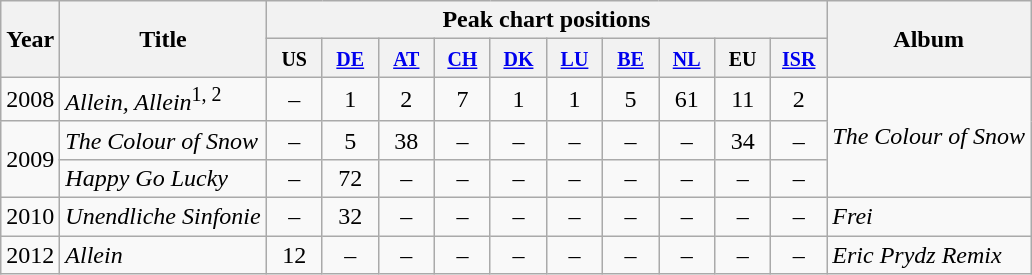<table class="wikitable">
<tr>
<th rowspan="2">Year</th>
<th rowspan="2">Title</th>
<th colspan="10">Peak chart positions</th>
<th rowspan="2">Album</th>
</tr>
<tr>
<th style="width:30px;"> <small>US</small></th>
<th style="width:30px;"> <small><a href='#'>DE</a></small></th>
<th style="width:30px;"> <small><a href='#'>AT</a></small></th>
<th style="width:30px;"> <small><a href='#'>CH</a></small></th>
<th style="width:30px;"> <small><a href='#'>DK</a></small></th>
<th style="width:30px;"> <small><a href='#'>LU</a></small></th>
<th style="width:30px;"> <small><a href='#'>BE</a></small></th>
<th style="width:30px;"> <small><a href='#'>NL</a></small></th>
<th style="width:30px;"> <small>EU</small></th>
<th style="width:30px;"> <small><a href='#'>ISR</a></small></th>
</tr>
<tr>
<td>2008</td>
<td><em>Allein, Allein</em><sup>1, 2</sup></td>
<td style="text-align:center;">–</td>
<td style="text-align:center;">1</td>
<td style="text-align:center;">2</td>
<td style="text-align:center;">7</td>
<td style="text-align:center;">1</td>
<td style="text-align:center;">1</td>
<td style="text-align:center;">5</td>
<td style="text-align:center;">61</td>
<td style="text-align:center;">11</td>
<td style="text-align:center;">2</td>
<td rowspan="3"><em>The Colour of Snow</em></td>
</tr>
<tr>
<td rowspan="2">2009</td>
<td><em>The Colour of Snow</em></td>
<td style="text-align:center;">–</td>
<td style="text-align:center;">5</td>
<td style="text-align:center;">38</td>
<td style="text-align:center;">–</td>
<td style="text-align:center;">–</td>
<td style="text-align:center;">–</td>
<td style="text-align:center;">–</td>
<td style="text-align:center;">–</td>
<td style="text-align:center;">34</td>
<td style="text-align:center;">–</td>
</tr>
<tr>
<td><em>Happy Go Lucky</em></td>
<td style="text-align:center;">–</td>
<td style="text-align:center;">72</td>
<td style="text-align:center;">–</td>
<td style="text-align:center;">–</td>
<td style="text-align:center;">–</td>
<td style="text-align:center;">–</td>
<td style="text-align:center;">–</td>
<td style="text-align:center;">–</td>
<td style="text-align:center;">–</td>
<td style="text-align:center;">–</td>
</tr>
<tr>
<td>2010</td>
<td><em>Unendliche Sinfonie</em></td>
<td style="text-align:center;">–</td>
<td style="text-align:center;">32</td>
<td style="text-align:center;">–</td>
<td style="text-align:center;">–</td>
<td style="text-align:center;">–</td>
<td style="text-align:center;">–</td>
<td style="text-align:center;">–</td>
<td style="text-align:center;">–</td>
<td style="text-align:center;">–</td>
<td style="text-align:center;">–</td>
<td><em>Frei</em></td>
</tr>
<tr>
<td>2012</td>
<td><em>Allein</em></td>
<td style="text-align:center;">12</td>
<td style="text-align:center;">–</td>
<td style="text-align:center;">–</td>
<td style="text-align:center;">–</td>
<td style="text-align:center;">–</td>
<td style="text-align:center;">–</td>
<td style="text-align:center;">–</td>
<td style="text-align:center;">–</td>
<td style="text-align:center;">–</td>
<td style="text-align:center;">–</td>
<td><em>Eric Prydz Remix</em></td>
</tr>
</table>
